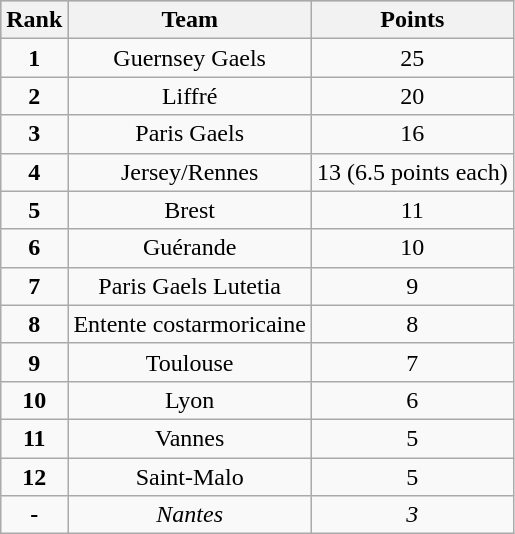<table class="wikitable">
<tr style="background:silver"!>
<th>Rank</th>
<th>Team</th>
<th>Points</th>
</tr>
<tr align="center">
<td><strong>1</strong></td>
<td>Guernsey Gaels</td>
<td>25</td>
</tr>
<tr align="center">
<td><strong>2</strong></td>
<td>Liffré</td>
<td>20</td>
</tr>
<tr align="center">
<td><strong>3</strong></td>
<td>Paris Gaels</td>
<td>16</td>
</tr>
<tr align="center">
<td><strong>4</strong></td>
<td>Jersey/Rennes</td>
<td>13 (6.5 points each)</td>
</tr>
<tr align="center">
<td><strong>5</strong></td>
<td>Brest</td>
<td>11</td>
</tr>
<tr align="center">
<td><strong>6</strong></td>
<td>Guérande</td>
<td>10</td>
</tr>
<tr align="center">
<td><strong>7</strong></td>
<td>Paris Gaels Lutetia</td>
<td>9</td>
</tr>
<tr align="center">
<td><strong>8</strong></td>
<td>Entente costarmoricaine</td>
<td>8</td>
</tr>
<tr align="center">
<td><strong>9</strong></td>
<td>Toulouse</td>
<td>7</td>
</tr>
<tr align="center">
<td><strong>10</strong></td>
<td>Lyon</td>
<td>6</td>
</tr>
<tr align="center">
<td><strong>11</strong></td>
<td>Vannes</td>
<td>5</td>
</tr>
<tr align="center">
<td><strong>12</strong></td>
<td>Saint-Malo</td>
<td>5</td>
</tr>
<tr align="center">
<td><strong>-</strong></td>
<td><em>Nantes</em></td>
<td><em>3</em></td>
</tr>
</table>
